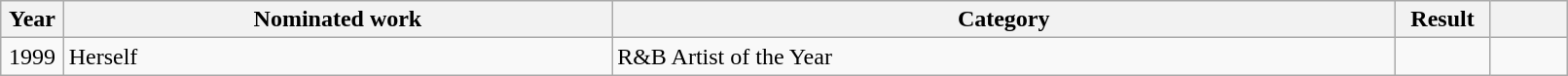<table class="wikitable plainrowheaders" style="width:85%;">
<tr>
<th scope="col" style="width:4%;">Year</th>
<th scope="col" style="width:35%;">Nominated work</th>
<th scope="col" style="width:50%;">Category</th>
<th scope="col" style="width:6%;">Result</th>
<th scope="col" style="width:6%;"></th>
</tr>
<tr>
<td align="center">1999</td>
<td>Herself</td>
<td>R&B Artist of the Year</td>
<td></td>
<td></td>
</tr>
</table>
